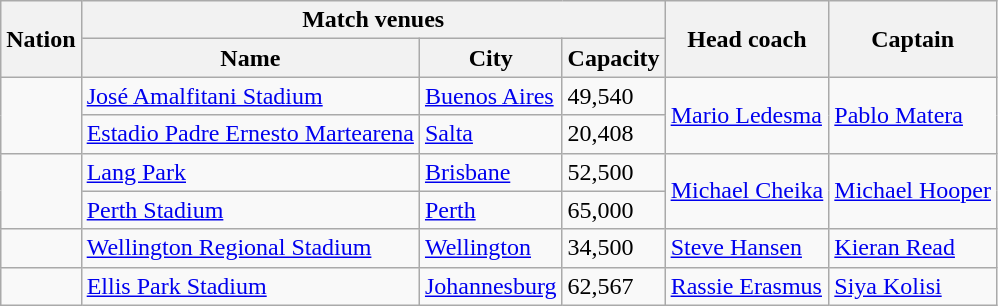<table class="wikitable">
<tr>
<th rowspan="2">Nation</th>
<th colspan="3">Match venues</th>
<th rowspan="2">Head coach</th>
<th rowspan="2">Captain</th>
</tr>
<tr>
<th>Name</th>
<th>City</th>
<th>Capacity</th>
</tr>
<tr>
<td rowspan="2"></td>
<td><a href='#'>José Amalfitani Stadium</a></td>
<td><a href='#'>Buenos Aires</a></td>
<td>49,540</td>
<td rowspan="2"> <a href='#'>Mario Ledesma</a></td>
<td rowspan="2"><a href='#'>Pablo Matera</a></td>
</tr>
<tr>
<td><a href='#'>Estadio Padre Ernesto Martearena</a></td>
<td><a href='#'>Salta</a></td>
<td>20,408</td>
</tr>
<tr>
<td rowspan="2"></td>
<td><a href='#'>Lang Park</a></td>
<td><a href='#'>Brisbane</a></td>
<td>52,500</td>
<td rowspan="2"> <a href='#'>Michael Cheika</a></td>
<td rowspan="2"><a href='#'>Michael Hooper</a></td>
</tr>
<tr>
<td><a href='#'>Perth Stadium</a></td>
<td><a href='#'>Perth</a></td>
<td>65,000</td>
</tr>
<tr>
<td></td>
<td><a href='#'>Wellington Regional Stadium</a></td>
<td><a href='#'>Wellington</a></td>
<td>34,500</td>
<td> <a href='#'>Steve Hansen</a></td>
<td><a href='#'>Kieran Read</a></td>
</tr>
<tr>
<td></td>
<td><a href='#'>Ellis Park Stadium</a></td>
<td><a href='#'>Johannesburg</a></td>
<td>62,567</td>
<td> <a href='#'>Rassie Erasmus</a></td>
<td><a href='#'>Siya Kolisi</a></td>
</tr>
</table>
